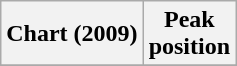<table class="wikitable sortable plainrowheaders" style="text-align:center">
<tr>
<th>Chart (2009)</th>
<th>Peak<br>position</th>
</tr>
<tr>
</tr>
</table>
